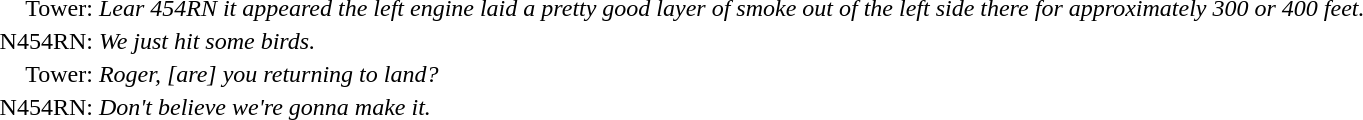<table align="center">
<tr>
<td valign="top" align="right">Tower:</td>
<td><em>Lear 454RN it appeared the left engine laid a pretty good layer of smoke out of the left side there for approximately 300 or 400 feet.</em></td>
</tr>
<tr>
<td valign="top" align="right">N454RN:</td>
<td><em>We just hit some birds.</em></td>
</tr>
<tr>
<td valign="top" align="right">Tower:</td>
<td><em>Roger, [are] you returning to land?</em></td>
</tr>
<tr>
<td valign="top" align="right">N454RN:</td>
<td><em>Don't believe we're gonna make it.</em></td>
</tr>
</table>
